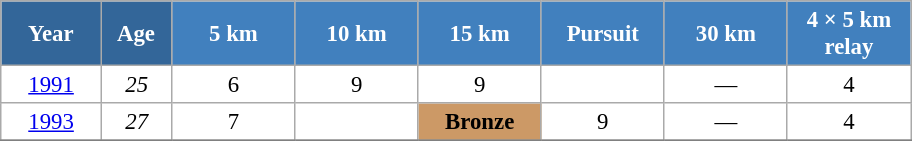<table class="wikitable" style="font-size:95%; text-align:center; border:grey solid 1px; border-collapse:collapse; background:#ffffff;">
<tr>
<th style="background-color:#369; color:white; width:60px;"> Year </th>
<th style="background-color:#369; color:white; width:40px;"> Age </th>
<th style="background-color:#4180be; color:white; width:75px;"> 5 km </th>
<th style="background-color:#4180be; color:white; width:75px;"> 10 km </th>
<th style="background-color:#4180be; color:white; width:75px;"> 15 km </th>
<th style="background-color:#4180be; color:white; width:75px;"> Pursuit </th>
<th style="background-color:#4180be; color:white; width:75px;"> 30 km </th>
<th style="background-color:#4180be; color:white; width:75px;"> 4 × 5 km <br> relay </th>
</tr>
<tr>
<td><a href='#'>1991</a></td>
<td><em>25</em></td>
<td>6</td>
<td>9</td>
<td>9</td>
<td></td>
<td>—</td>
<td>4</td>
</tr>
<tr>
<td><a href='#'>1993</a></td>
<td><em>27</em></td>
<td>7</td>
<td></td>
<td bgcolor="cc9966"><strong>Bronze</strong></td>
<td>9</td>
<td>—</td>
<td>4</td>
</tr>
<tr>
</tr>
</table>
